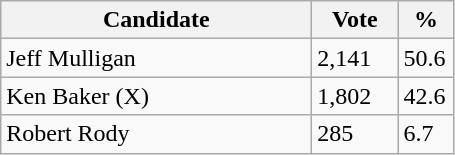<table class="wikitable">
<tr>
<th bgcolor="#DDDDFF" width="200px">Candidate</th>
<th bgcolor="#DDDDFF" width="50px">Vote</th>
<th bgcolor="#DDDDFF" width="30px">%</th>
</tr>
<tr>
<td>Jeff Mulligan</td>
<td>2,141</td>
<td>50.6</td>
</tr>
<tr>
<td>Ken Baker (X)</td>
<td>1,802</td>
<td>42.6</td>
</tr>
<tr>
<td>Robert Rody</td>
<td>285</td>
<td>6.7</td>
</tr>
</table>
